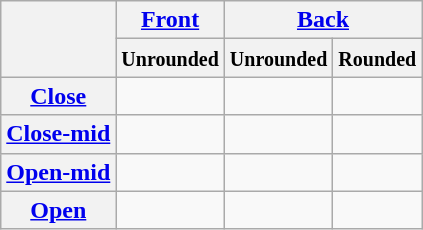<table class="wikitable" style="text-align:center;">
<tr>
<th rowspan="2"></th>
<th><a href='#'>Front</a></th>
<th colspan="2"><a href='#'>Back</a></th>
</tr>
<tr>
<th><small>Unrounded</small></th>
<th><small>Unrounded</small></th>
<th><small>Rounded</small></th>
</tr>
<tr>
<th><a href='#'>Close</a></th>
<td></td>
<td></td>
<td></td>
</tr>
<tr>
<th><a href='#'>Close-mid</a></th>
<td></td>
<td></td>
<td></td>
</tr>
<tr>
<th><a href='#'>Open-mid</a></th>
<td></td>
<td></td>
<td></td>
</tr>
<tr>
<th><a href='#'>Open</a></th>
<td></td>
<td></td>
<td></td>
</tr>
</table>
